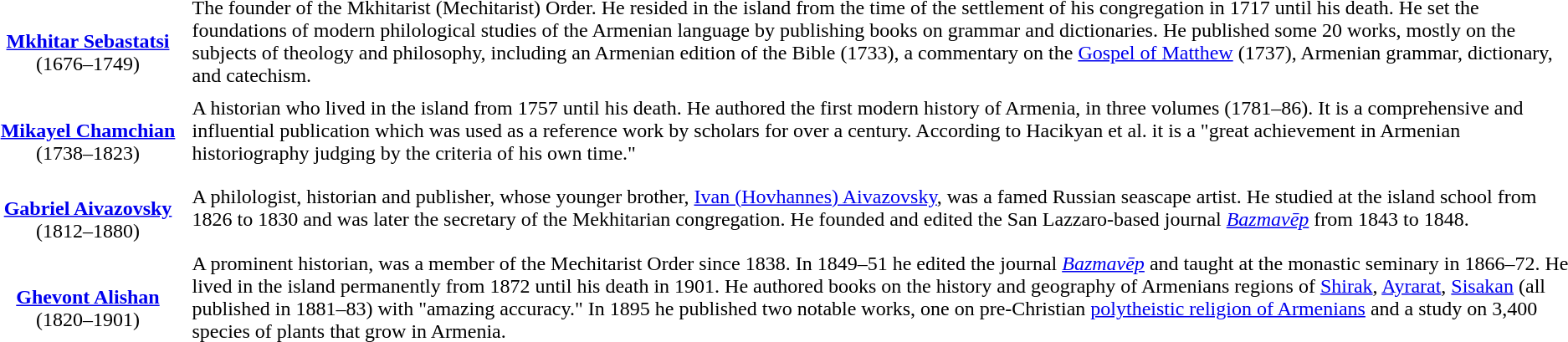<table>
<tr>
<td align=center width="150"><br><strong><a href='#'>Mkhitar Sebastatsi</a></strong><br>(1676–1749)</td>
<td></td>
<td>The founder of the Mkhitarist (Mechitarist) Order. He resided in the island from the time of the settlement of his congregation in 1717 until his death. He set the foundations of modern philological studies of the Armenian language by publishing books on grammar and dictionaries. He published some 20 works, mostly on the subjects of theology and philosophy, including an Armenian edition of the Bible (1733), a commentary on the <a href='#'>Gospel of Matthew</a> (1737), Armenian grammar, dictionary, and catechism.</td>
</tr>
<tr>
<td></td>
</tr>
<tr>
<td align=center><br><strong><a href='#'>Mikayel Chamchian</a></strong> <br>(1738–1823)</td>
<td></td>
<td>A historian who lived in the island from 1757 until his death. He authored the first modern history of Armenia, in three volumes (1781–86). It is a comprehensive and influential publication which was used as a reference work by scholars for over a century.  According to Hacikyan et al. it is a "great achievement in Armenian historiography judging by the criteria of his own time."</td>
</tr>
<tr>
<td></td>
</tr>
<tr>
<td align=center><br><strong><a href='#'>Gabriel Aivazovsky</a></strong><br> (1812–1880)</td>
<td></td>
<td>A philologist, historian and publisher, whose younger brother, <a href='#'>Ivan (Hovhannes) Aivazovsky</a>, was a famed Russian seascape artist. He studied at the island school from 1826 to 1830 and was later the secretary of the Mekhitarian congregation. He founded and edited the San Lazzaro-based journal <em><a href='#'>Bazmavēp</a></em> from 1843 to 1848.</td>
</tr>
<tr>
<td></td>
</tr>
<tr>
<td align=center><br> <strong><a href='#'>Ghevont Alishan</a></strong> <br>(1820–1901)</td>
<td></td>
<td>A prominent historian, was a member of the Mechitarist Order since 1838. In 1849–51 he edited the journal <em><a href='#'>Bazmavēp</a></em> and taught at the monastic seminary in 1866–72. He lived in the island permanently from 1872 until his death in 1901. He authored books on the history and geography of Armenians regions of <a href='#'>Shirak</a>, <a href='#'>Ayrarat</a>, <a href='#'>Sisakan</a> (all published in 1881–83) with "amazing accuracy." In 1895 he published two notable works, one on pre-Christian <a href='#'>polytheistic religion of Armenians</a> and a study on 3,400 species of plants that grow in Armenia.</td>
</tr>
<tr>
</tr>
</table>
